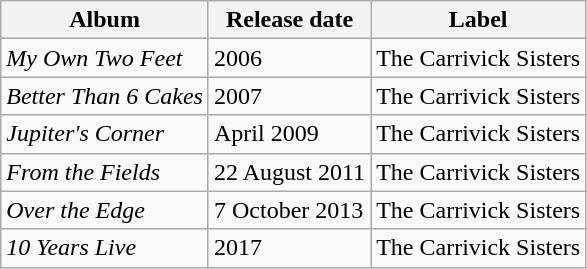<table class="wikitable">
<tr>
<th>Album</th>
<th>Release date</th>
<th>Label</th>
</tr>
<tr>
<td><em>My Own Two Feet</em></td>
<td>2006</td>
<td>The Carrivick Sisters</td>
</tr>
<tr>
<td><em>Better Than 6 Cakes</em></td>
<td>2007</td>
<td>The Carrivick Sisters</td>
</tr>
<tr>
<td><em>Jupiter's Corner</em></td>
<td>April 2009</td>
<td>The Carrivick Sisters</td>
</tr>
<tr>
<td><em>From the Fields</em></td>
<td>22 August 2011</td>
<td>The Carrivick Sisters</td>
</tr>
<tr>
<td><em>Over the Edge</em></td>
<td>7 October 2013</td>
<td>The Carrivick Sisters</td>
</tr>
<tr>
<td><em>10 Years Live</em></td>
<td>2017</td>
<td>The Carrivick Sisters</td>
</tr>
</table>
